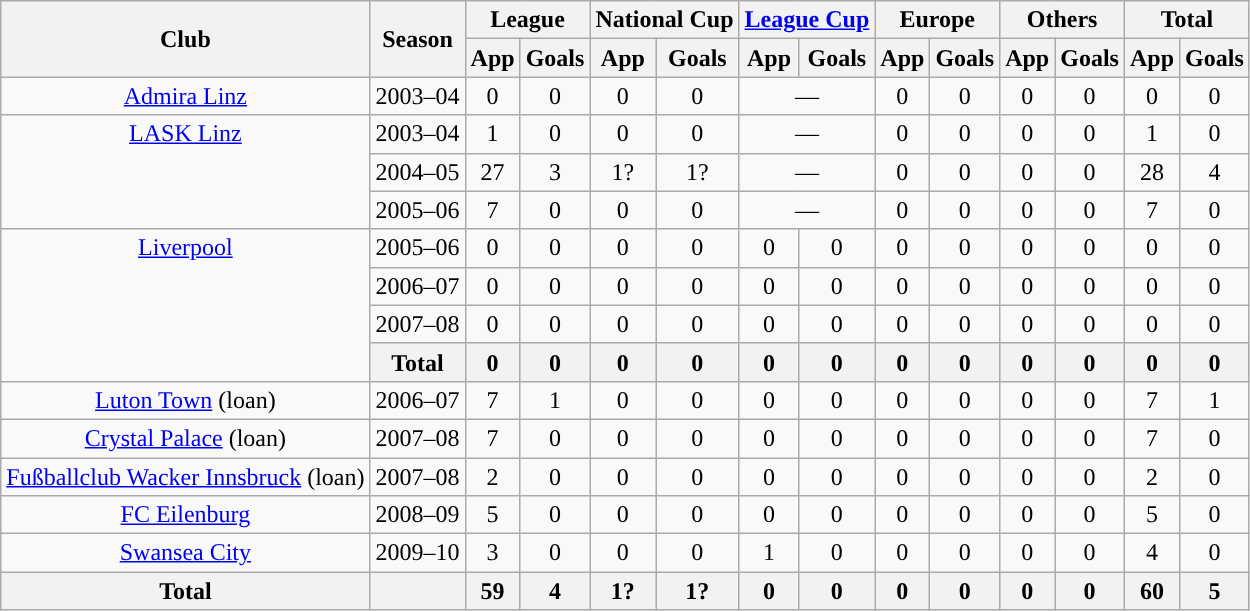<table class="wikitable" style="font-size:100%; text-align: center;">
<tr>
<th rowspan="2">Club</th>
<th rowspan="2">Season</th>
<th colspan="2">League</th>
<th colspan="2">National Cup</th>
<th colspan="2"><a href='#'>League Cup</a></th>
<th colspan="2">Europe</th>
<th colspan="2">Others</th>
<th colspan="2">Total</th>
</tr>
<tr>
<th>App</th>
<th>Goals</th>
<th>App</th>
<th>Goals</th>
<th>App</th>
<th>Goals</th>
<th>App</th>
<th>Goals</th>
<th>App</th>
<th>Goals</th>
<th>App</th>
<th>Goals</th>
</tr>
<tr>
<td style="vertical-align:top;"><a href='#'>Admira Linz</a></td>
<td>2003–04</td>
<td>0</td>
<td>0</td>
<td>0</td>
<td>0</td>
<td Colspan=2>—</td>
<td>0</td>
<td>0</td>
<td>0</td>
<td>0</td>
<td>0</td>
<td>0</td>
</tr>
<tr>
<td rowspan="3" style="vertical-align:top;"><a href='#'>LASK Linz</a></td>
<td>2003–04</td>
<td>1</td>
<td>0</td>
<td>0</td>
<td>0</td>
<td Colspan=2>—</td>
<td>0</td>
<td>0</td>
<td>0</td>
<td>0</td>
<td>1</td>
<td>0</td>
</tr>
<tr>
<td>2004–05</td>
<td>27</td>
<td>3</td>
<td>1?</td>
<td>1?</td>
<td Colspan=2>—</td>
<td>0</td>
<td>0</td>
<td>0</td>
<td>0</td>
<td>28</td>
<td>4</td>
</tr>
<tr>
<td>2005–06</td>
<td>7</td>
<td>0</td>
<td>0</td>
<td>0</td>
<td Colspan=2>—</td>
<td>0</td>
<td>0</td>
<td>0</td>
<td>0</td>
<td>7</td>
<td>0</td>
</tr>
<tr>
<td rowspan="4" style="vertical-align:top;"><a href='#'>Liverpool</a></td>
<td>2005–06</td>
<td>0</td>
<td>0</td>
<td>0</td>
<td>0</td>
<td>0</td>
<td>0</td>
<td>0</td>
<td>0</td>
<td>0</td>
<td>0</td>
<td>0</td>
<td>0</td>
</tr>
<tr>
<td>2006–07</td>
<td>0</td>
<td>0</td>
<td>0</td>
<td>0</td>
<td>0</td>
<td>0</td>
<td>0</td>
<td>0</td>
<td>0</td>
<td>0</td>
<td>0</td>
<td>0</td>
</tr>
<tr>
<td>2007–08</td>
<td>0</td>
<td>0</td>
<td>0</td>
<td>0</td>
<td>0</td>
<td>0</td>
<td>0</td>
<td>0</td>
<td>0</td>
<td>0</td>
<td>0</td>
<td>0</td>
</tr>
<tr>
<th>Total</th>
<th>0</th>
<th>0</th>
<th>0</th>
<th>0</th>
<th>0</th>
<th>0</th>
<th>0</th>
<th>0</th>
<th>0</th>
<th>0</th>
<th>0</th>
<th>0</th>
</tr>
<tr>
<td style="vertical-align:top;"><a href='#'>Luton Town</a> (loan)</td>
<td>2006–07</td>
<td>7</td>
<td>1</td>
<td>0</td>
<td>0</td>
<td>0</td>
<td>0</td>
<td>0</td>
<td>0</td>
<td>0</td>
<td>0</td>
<td>7</td>
<td>1</td>
</tr>
<tr>
<td style="vertical-align:top;"><a href='#'>Crystal Palace</a> (loan)</td>
<td>2007–08</td>
<td>7</td>
<td>0</td>
<td>0</td>
<td>0</td>
<td>0</td>
<td>0</td>
<td>0</td>
<td>0</td>
<td>0</td>
<td>0</td>
<td>7</td>
<td>0</td>
</tr>
<tr>
<td style="vertical-align:top;"><a href='#'>Fußballclub Wacker Innsbruck</a> (loan)</td>
<td>2007–08</td>
<td>2</td>
<td>0</td>
<td>0</td>
<td>0</td>
<td>0</td>
<td>0</td>
<td>0</td>
<td>0</td>
<td>0</td>
<td>0</td>
<td>2</td>
<td>0</td>
</tr>
<tr>
<td style="vertical-align:top;"><a href='#'>FC Eilenburg</a></td>
<td>2008–09</td>
<td>5</td>
<td>0</td>
<td>0</td>
<td>0</td>
<td>0</td>
<td>0</td>
<td>0</td>
<td>0</td>
<td>0</td>
<td>0</td>
<td>5</td>
<td>0</td>
</tr>
<tr>
<td style="vertical-align:top;"><a href='#'>Swansea City</a></td>
<td>2009–10</td>
<td>3</td>
<td>0</td>
<td>0</td>
<td>0</td>
<td>1</td>
<td>0</td>
<td>0</td>
<td>0</td>
<td>0</td>
<td>0</td>
<td>4</td>
<td>0</td>
</tr>
<tr>
<th>Total</th>
<th></th>
<th>59</th>
<th>4</th>
<th>1?</th>
<th>1?</th>
<th>0</th>
<th>0</th>
<th>0</th>
<th>0</th>
<th>0</th>
<th>0</th>
<th>60</th>
<th>5</th>
</tr>
</table>
